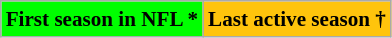<table class="wikitable">
<tr>
<td style="background-color:#00FF00;font-size: 88%;"><strong>First season in NFL * </strong></td>
<td style="background-color:#FFC40C;font-size: 88%;"><strong>Last active season † </strong></td>
</tr>
</table>
